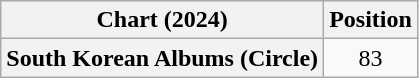<table class="wikitable plainrowheaders" style="text-align:center">
<tr>
<th scope="col">Chart (2024)</th>
<th scope="col">Position</th>
</tr>
<tr>
<th scope="row">South Korean Albums (Circle)</th>
<td>83</td>
</tr>
</table>
